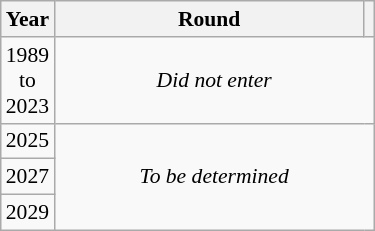<table class="wikitable" style="text-align: center; font-size:90%">
<tr>
<th>Year</th>
<th style="width:200px">Round</th>
<th></th>
</tr>
<tr>
<td>1989<br>to<br>2023</td>
<td colspan="2"><em>Did not enter</em></td>
</tr>
<tr>
<td>2025</td>
<td colspan="2" rowspan="3"><em>To be determined</em></td>
</tr>
<tr>
<td>2027</td>
</tr>
<tr>
<td>2029</td>
</tr>
</table>
